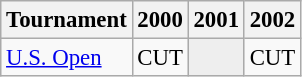<table class="wikitable" style="font-size:95%;">
<tr>
<th>Tournament</th>
<th>2000</th>
<th>2001</th>
<th>2002</th>
</tr>
<tr>
<td><a href='#'>U.S. Open</a></td>
<td align="center">CUT</td>
<td style="background:#eeeeee;"></td>
<td align="center">CUT</td>
</tr>
</table>
